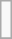<table class="wikitable">
<tr ---->
<td><br></td>
</tr>
<tr --->
</tr>
</table>
